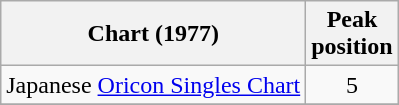<table class="wikitable">
<tr>
<th>Chart (1977)</th>
<th>Peak<br>position</th>
</tr>
<tr>
<td>Japanese <a href='#'>Oricon Singles Chart</a></td>
<td align="center">5</td>
</tr>
<tr>
</tr>
</table>
